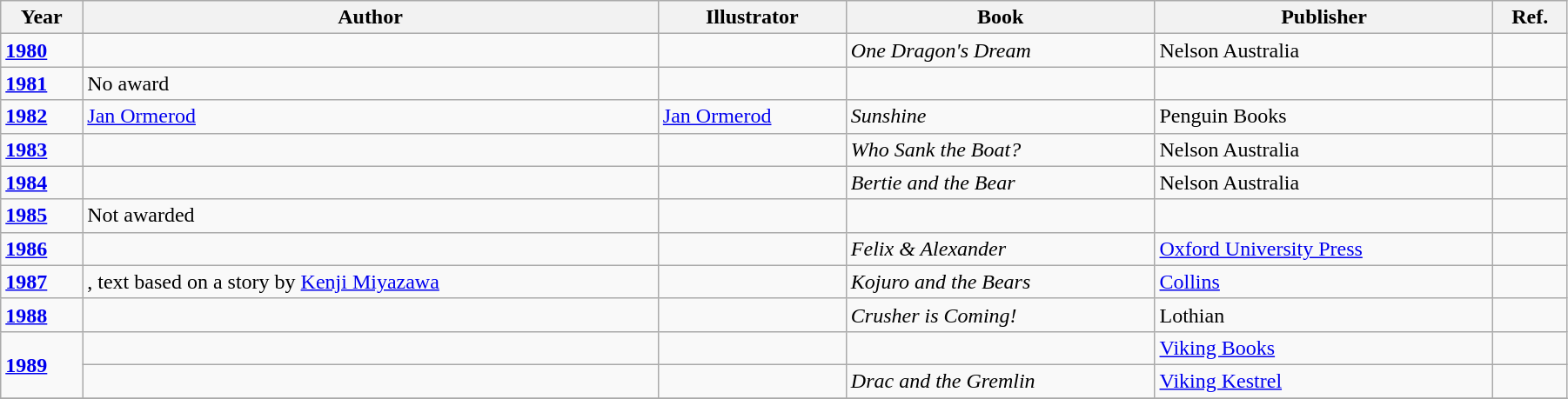<table class="wikitable sortable mw-collapsible" width="95%">
<tr>
<th>Year</th>
<th>Author</th>
<th>Illustrator</th>
<th>Book</th>
<th>Publisher</th>
<th>Ref.</th>
</tr>
<tr>
<td><a href='#'><strong>1980</strong></a></td>
<td></td>
<td></td>
<td><em>One Dragon's Dream</em></td>
<td>Nelson Australia</td>
<td></td>
</tr>
<tr>
<td><a href='#'><strong>1981</strong></a></td>
<td>No award</td>
<td></td>
<td></td>
<td></td>
<td></td>
</tr>
<tr>
<td><a href='#'><strong>1982</strong></a></td>
<td><a href='#'>Jan Ormerod</a></td>
<td><a href='#'>Jan Ormerod</a></td>
<td><em>Sunshine</em></td>
<td>Penguin Books</td>
<td></td>
</tr>
<tr>
<td><a href='#'><strong>1983</strong></a></td>
<td></td>
<td></td>
<td><em>Who Sank the Boat?</em></td>
<td>Nelson Australia</td>
<td></td>
</tr>
<tr>
<td><a href='#'><strong>1984</strong></a></td>
<td></td>
<td></td>
<td><em>Bertie and the Bear</em></td>
<td>Nelson Australia</td>
<td></td>
</tr>
<tr>
<td><a href='#'><strong>1985</strong></a></td>
<td>Not awarded</td>
<td></td>
<td></td>
<td></td>
<td></td>
</tr>
<tr>
<td><a href='#'><strong>1986</strong></a></td>
<td></td>
<td></td>
<td><em>Felix & Alexander</em></td>
<td><a href='#'>Oxford University Press</a></td>
<td></td>
</tr>
<tr>
<td><a href='#'><strong>1987</strong></a></td>
<td>, text based on a story by <a href='#'>Kenji Miyazawa</a></td>
<td></td>
<td><em>Kojuro and the Bears</em></td>
<td><a href='#'>Collins</a></td>
<td></td>
</tr>
<tr>
<td><a href='#'><strong>1988</strong></a></td>
<td></td>
<td></td>
<td><em>Crusher is Coming!</em></td>
<td>Lothian</td>
<td></td>
</tr>
<tr>
<td rowspan="2"><a href='#'><strong>1989</strong></a></td>
<td></td>
<td></td>
<td></td>
<td><a href='#'>Viking Books</a></td>
<td></td>
</tr>
<tr>
<td></td>
<td></td>
<td><em>Drac and the Gremlin</em></td>
<td><a href='#'>Viking Kestrel</a></td>
<td></td>
</tr>
<tr>
</tr>
</table>
